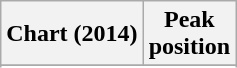<table class="wikitable sortable plainrowheaders">
<tr>
<th>Chart (2014)</th>
<th>Peak<br>position</th>
</tr>
<tr>
</tr>
<tr>
</tr>
<tr>
</tr>
</table>
